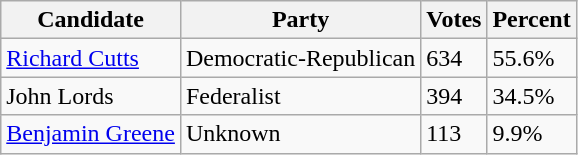<table class=wikitable>
<tr>
<th>Candidate</th>
<th>Party</th>
<th>Votes</th>
<th>Percent</th>
</tr>
<tr>
<td><a href='#'>Richard Cutts</a></td>
<td>Democratic-Republican</td>
<td>634</td>
<td>55.6%</td>
</tr>
<tr>
<td>John Lords</td>
<td>Federalist</td>
<td>394</td>
<td>34.5%</td>
</tr>
<tr>
<td><a href='#'>Benjamin Greene</a></td>
<td>Unknown</td>
<td>113</td>
<td>9.9%</td>
</tr>
</table>
